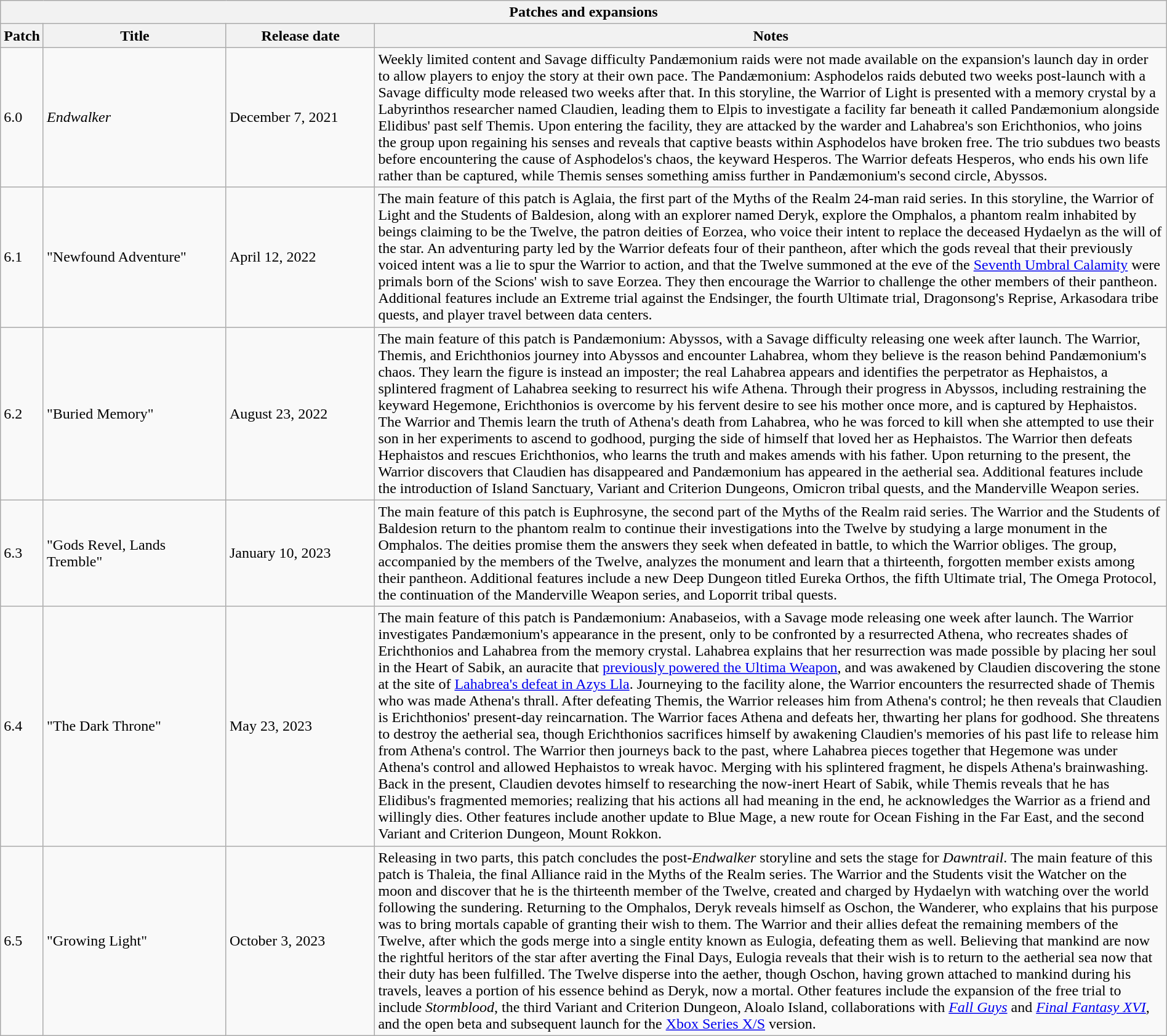<table class="wikitable collapsible uncollapsed" style="width:100%;">
<tr>
<th colspan=4>Patches and expansions</th>
</tr>
<tr>
<th style="width:1%;">Patch</th>
<th style="width:16%;">Title</th>
<th style="width:13%;">Release date</th>
<th style="width:70%;">Notes</th>
</tr>
<tr>
<td>6.0</td>
<td><em>Endwalker</em></td>
<td>December 7, 2021</td>
<td>Weekly limited content and Savage difficulty Pandæmonium raids were not made available on the expansion's launch day in order to allow players to enjoy the story at their own pace. The Pandæmonium: Asphodelos raids debuted two weeks post-launch with a Savage difficulty mode released two weeks after that. In this storyline, the Warrior of Light is presented with a memory crystal by a Labyrinthos researcher named Claudien, leading them to Elpis to investigate a facility far beneath it called Pandæmonium alongside Elidibus' past self Themis. Upon entering the facility, they are attacked by the warder and Lahabrea's son Erichthonios, who joins the group upon regaining his senses and reveals that captive beasts within Asphodelos have broken free. The trio subdues two beasts before encountering the cause of Asphodelos's chaos, the keyward Hesperos. The Warrior defeats Hesperos, who ends his own life rather than be captured, while Themis senses something amiss further in Pandæmonium's second circle, Abyssos.</td>
</tr>
<tr>
<td>6.1</td>
<td>"Newfound Adventure"</td>
<td>April 12, 2022</td>
<td>The main feature of this patch is Aglaia, the first part of the Myths of the Realm 24-man raid series. In this storyline, the Warrior of Light and the Students of Baldesion, along with an explorer named Deryk, explore the Omphalos, a phantom realm inhabited by beings claiming to be the Twelve, the patron deities of Eorzea, who voice their intent to replace the deceased Hydaelyn as the will of the star. An adventuring party led by the Warrior defeats four of their pantheon, after which the gods reveal that their previously voiced intent was a lie to spur the Warrior to action, and that the Twelve summoned at the eve of the <a href='#'>Seventh Umbral Calamity</a> were primals born of the Scions' wish to save Eorzea. They then encourage the Warrior to challenge the other members of their pantheon. Additional features include an Extreme trial against the Endsinger, the fourth Ultimate trial, Dragonsong's Reprise, Arkasodara tribe quests, and player travel between data centers.</td>
</tr>
<tr>
<td>6.2</td>
<td>"Buried Memory"</td>
<td>August 23, 2022</td>
<td>The main feature of this patch is Pandæmonium: Abyssos, with a Savage difficulty releasing one week after launch. The Warrior, Themis, and Erichthonios journey into Abyssos and encounter Lahabrea, whom they believe is the reason behind Pandæmonium's chaos. They learn the figure is instead an imposter; the real Lahabrea appears and identifies the perpetrator as Hephaistos, a splintered fragment of Lahabrea seeking to resurrect his wife Athena. Through their progress in Abyssos, including restraining the keyward Hegemone, Erichthonios is overcome by his fervent desire to see his mother once more, and is captured by Hephaistos. The Warrior and Themis learn the truth of Athena's death from Lahabrea, who he was forced to kill when she attempted to use their son in her experiments to ascend to godhood, purging the side of himself that loved her as Hephaistos. The Warrior then defeats Hephaistos and rescues Erichthonios, who learns the truth and makes amends with his father. Upon returning to the present, the Warrior discovers that Claudien has disappeared and Pandæmonium has appeared in the aetherial sea. Additional features include the introduction of Island Sanctuary, Variant and Criterion Dungeons, Omicron tribal quests, and the Manderville Weapon series.</td>
</tr>
<tr>
<td>6.3</td>
<td>"Gods Revel, Lands Tremble"</td>
<td>January 10, 2023</td>
<td>The main feature of this patch is Euphrosyne, the second part of the Myths of the Realm raid series. The Warrior and the Students of Baldesion return to the phantom realm to continue their investigations into the Twelve by studying a large monument in the Omphalos. The deities promise them the answers they seek when defeated in battle, to which the Warrior obliges. The group, accompanied by the members of the Twelve, analyzes the monument and learn that a thirteenth, forgotten member exists among their pantheon. Additional features include a new Deep Dungeon titled Eureka Orthos, the fifth Ultimate trial, The Omega Protocol, the continuation of the Manderville Weapon series, and Loporrit tribal quests.</td>
</tr>
<tr>
<td>6.4</td>
<td>"The Dark Throne"</td>
<td>May 23, 2023</td>
<td>The main feature of this patch is Pandæmonium: Anabaseios, with a Savage mode releasing one week after launch. The Warrior investigates Pandæmonium's appearance in the present, only to be confronted by a resurrected Athena, who recreates shades of Erichthonios and Lahabrea from the memory crystal. Lahabrea explains that her resurrection was made possible by placing her soul in the Heart of Sabik, an auracite that <a href='#'>previously powered the Ultima Weapon</a>, and was awakened by Claudien discovering the stone at the site of <a href='#'>Lahabrea's defeat in Azys Lla</a>. Journeying to the facility alone, the Warrior encounters the resurrected shade of Themis who was made Athena's thrall. After defeating Themis, the Warrior releases him from Athena's control; he then reveals that Claudien is Erichthonios' present-day reincarnation. The Warrior faces Athena and defeats her, thwarting her plans for godhood. She threatens to destroy the aetherial sea, though Erichthonios sacrifices himself by awakening Claudien's memories of his past life to release him from Athena's control. The Warrior then journeys back to the past, where Lahabrea pieces together that Hegemone was under Athena's control and allowed Hephaistos to wreak havoc. Merging with his splintered fragment, he dispels Athena's brainwashing. Back in the present, Claudien devotes himself to researching the now-inert Heart of Sabik, while Themis reveals that he has Elidibus's fragmented memories; realizing that his actions all had meaning in the end, he acknowledges the Warrior as a friend and willingly dies. Other features include another update to Blue Mage, a new route for Ocean Fishing in the Far East, and the second Variant and Criterion Dungeon, Mount Rokkon.</td>
</tr>
<tr>
<td>6.5</td>
<td>"Growing Light"</td>
<td>October 3, 2023</td>
<td>Releasing in two parts, this patch concludes the post-<em>Endwalker</em> storyline and sets the stage for <em>Dawntrail</em>. The main feature of this patch is Thaleia, the final Alliance raid in the Myths of the Realm series. The Warrior and the Students visit the Watcher on the moon and discover that he is the thirteenth member of the Twelve, created and charged by Hydaelyn with watching over the world following the sundering. Returning to the Omphalos, Deryk reveals himself as Oschon, the Wanderer, who explains that his purpose was to bring mortals capable of granting their wish to them. The Warrior and their allies defeat the remaining members of the Twelve, after which the gods merge into a single entity known as Eulogia, defeating them as well. Believing that mankind are now the rightful heritors of the star after averting the Final Days, Eulogia reveals that their wish is to return to the aetherial sea now that their duty has been fulfilled. The Twelve disperse into the aether, though Oschon, having grown attached to mankind during his travels, leaves a portion of his essence behind as Deryk, now a mortal. Other features include the expansion of the free trial to include <em>Stormblood</em>, the third Variant and Criterion Dungeon, Aloalo Island, collaborations with <em><a href='#'>Fall Guys</a></em> and <em><a href='#'>Final Fantasy XVI</a></em>, and the open beta and subsequent launch for the <a href='#'>Xbox Series X/S</a> version.</td>
</tr>
</table>
